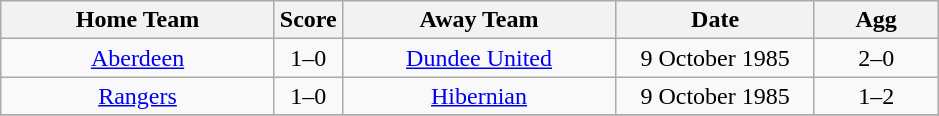<table class="wikitable" style="text-align:center;">
<tr>
<th width=175>Home Team</th>
<th width=20>Score</th>
<th width=175>Away Team</th>
<th width= 125>Date</th>
<th width= 75>Agg</th>
</tr>
<tr>
<td><a href='#'>Aberdeen</a></td>
<td>1–0</td>
<td><a href='#'>Dundee United</a></td>
<td>9 October 1985</td>
<td>2–0</td>
</tr>
<tr>
<td><a href='#'>Rangers</a></td>
<td>1–0</td>
<td><a href='#'>Hibernian</a></td>
<td>9 October 1985</td>
<td>1–2</td>
</tr>
<tr>
</tr>
</table>
